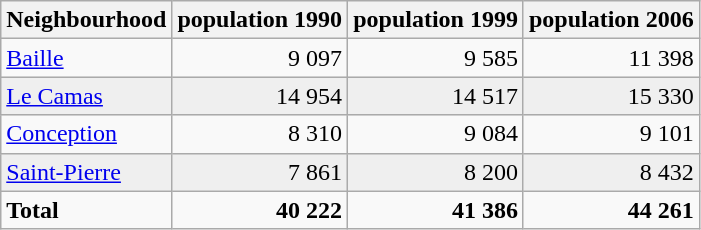<table table class="wikitable">
<tr>
<th>Neighbourhood</th>
<th>population 1990</th>
<th>population 1999</th>
<th>population 2006</th>
</tr>
<tr>
<td><a href='#'>Baille</a></td>
<td style="text-align:right;">9 097</td>
<td style="text-align:right;">9 585</td>
<td style="text-align:right;">11 398</td>
</tr>
<tr style="background:#EFEFEF">
<td><a href='#'>Le Camas</a></td>
<td style="text-align:right;">14 954</td>
<td style="text-align:right;">14 517</td>
<td style="text-align:right;">15 330</td>
</tr>
<tr>
<td><a href='#'>Conception</a></td>
<td style="text-align:right;">8 310</td>
<td style="text-align:right;">9 084</td>
<td style="text-align:right;">9 101</td>
</tr>
<tr style="background:#EFEFEF">
<td><a href='#'>Saint-Pierre</a></td>
<td style="text-align:right;">7 861</td>
<td style="text-align:right;">8 200</td>
<td style="text-align:right;">8 432</td>
</tr>
<tr>
<td><strong>Total</strong></td>
<td style="text-align:right;"><strong>40 222</strong></td>
<td style="text-align:right;"><strong>41 386</strong></td>
<td style="text-align:right;"><strong>44 261</strong></td>
</tr>
</table>
